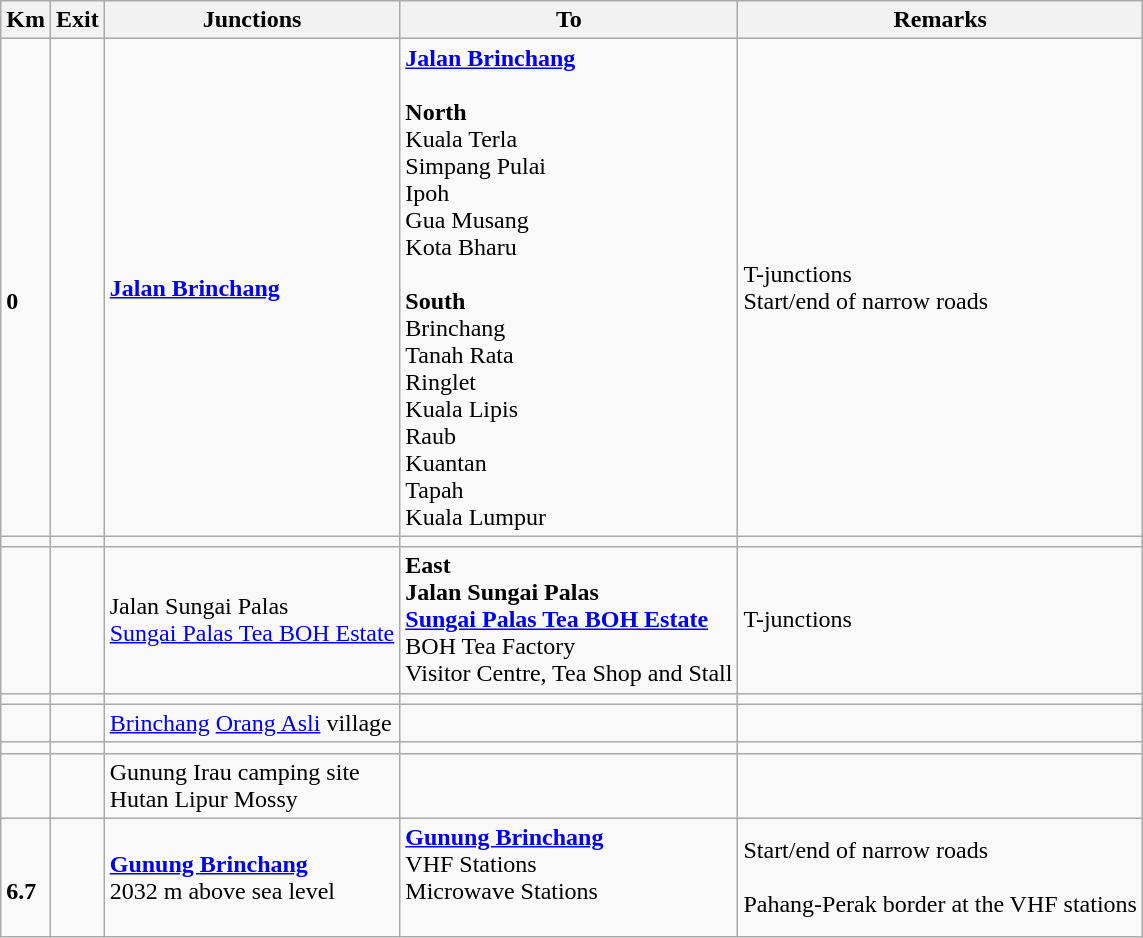<table class="wikitable">
<tr>
<th>Km</th>
<th>Exit</th>
<th>Junctions</th>
<th>To</th>
<th>Remarks</th>
</tr>
<tr>
<td><br><strong>0</strong></td>
<td></td>
<td> <strong><a href='#'>Jalan Brinchang</a></strong></td>
<td> <strong><a href='#'>Jalan Brinchang</a></strong><br><br><strong>North</strong><br> Kuala Terla<br> Simpang Pulai<br> Ipoh<br> Gua Musang<br> Kota Bharu<br><br><strong>South</strong><br> Brinchang<br> Tanah Rata<br> Ringlet<br> Kuala Lipis<br> Raub<br>  Kuantan<br> Tapah<br>  Kuala Lumpur</td>
<td>T-junctions<br>Start/end of narrow roads</td>
</tr>
<tr>
<td></td>
<td></td>
<td> </td>
<td> </td>
<td></td>
</tr>
<tr>
<td></td>
<td></td>
<td>Jalan Sungai Palas<br><a href='#'>Sungai Palas Tea BOH Estate</a></td>
<td><strong>East</strong><br><strong>Jalan Sungai Palas</strong><br><strong><a href='#'>Sungai Palas Tea BOH Estate</a></strong><br>BOH Tea Factory<br>Visitor Centre, Tea Shop and Stall<br>    </td>
<td>T-junctions</td>
</tr>
<tr>
<td></td>
<td></td>
<td> </td>
<td> </td>
<td></td>
</tr>
<tr>
<td></td>
<td></td>
<td><a href='#'>Brinchang</a> <a href='#'>Orang Asli</a> village</td>
<td></td>
<td></td>
</tr>
<tr>
<td></td>
<td></td>
<td> </td>
<td> </td>
<td></td>
</tr>
<tr>
<td></td>
<td></td>
<td>  Gunung Irau camping site<br>Hutan Lipur Mossy</td>
<td>  </td>
<td></td>
</tr>
<tr>
<td><br><strong>6.7</strong></td>
<td></td>
<td><strong><a href='#'>Gunung Brinchang</a></strong><br>2032 m above sea level</td>
<td><strong><a href='#'>Gunung Brinchang</a></strong><br>VHF Stations<br>Microwave Stations<br><br> </td>
<td>Start/end of narrow roads<br><br>Pahang-Perak border at the VHF stations</td>
</tr>
</table>
